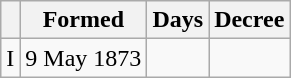<table class="wikitable" style="text-align:center;">
<tr>
<th></th>
<th>Formed</th>
<th>Days</th>
<th>Decree</th>
</tr>
<tr>
<td>I</td>
<td>9 May 1873</td>
<td></td>
<td></td>
</tr>
</table>
